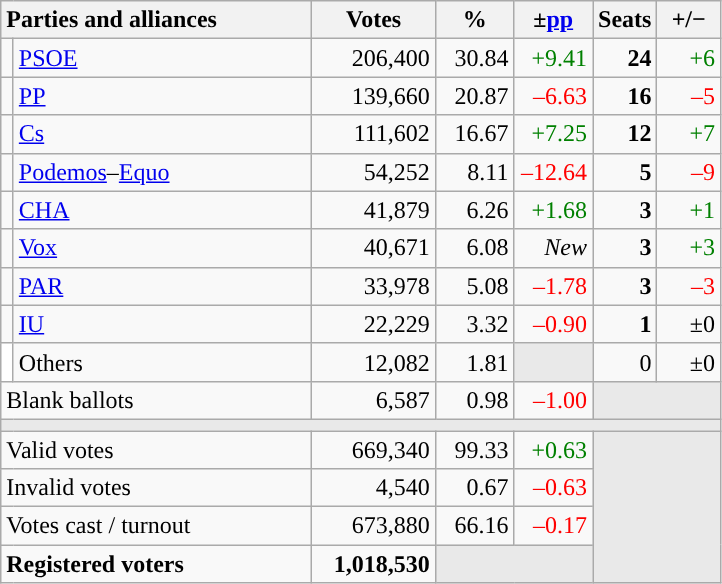<table class="wikitable" style="text-align:right;">
<tr>
<th style="text-align:left;" colspan="2" width="200">Parties and alliances</th>
<th width="75">Votes</th>
<th width="45">%</th>
<th width="45">±<a href='#'>pp</a></th>
<th width="35">Seats</th>
<th width="35">+/−</th>
</tr>
<tr>
<td width="1" style="color:inherit;background:"></td>
<td align="left"><a href='#'>PSOE</a></td>
<td>206,400</td>
<td>30.84</td>
<td style="color:green;">+9.41</td>
<td><strong>24</strong></td>
<td style="color:green;">+6</td>
</tr>
<tr>
<td style="color:inherit;background:"></td>
<td align="left"><a href='#'>PP</a></td>
<td>139,660</td>
<td>20.87</td>
<td style="color:red;">–6.63</td>
<td><strong>16</strong></td>
<td style="color:red;">–5</td>
</tr>
<tr>
<td style="color:inherit;background:"></td>
<td align="left"><a href='#'>Cs</a></td>
<td>111,602</td>
<td>16.67</td>
<td style="color:green;">+7.25</td>
<td><strong>12</strong></td>
<td style="color:green;">+7</td>
</tr>
<tr>
<td style="color:inherit;background:"></td>
<td align="left"><a href='#'>Podemos</a>–<a href='#'>Equo</a></td>
<td>54,252</td>
<td>8.11</td>
<td style="color:red;">–12.64</td>
<td><strong>5</strong></td>
<td style="color:red;">–9</td>
</tr>
<tr>
<td style="color:inherit;background:"></td>
<td align="left"><a href='#'>CHA</a></td>
<td>41,879</td>
<td>6.26</td>
<td style="color:green;">+1.68</td>
<td><strong>3</strong></td>
<td style="color:green;">+1</td>
</tr>
<tr>
<td style="color:inherit;background:"></td>
<td align="left"><a href='#'>Vox</a></td>
<td>40,671</td>
<td>6.08</td>
<td><em>New</em></td>
<td><strong>3</strong></td>
<td style="color:green;">+3</td>
</tr>
<tr>
<td style="color:inherit;background:"></td>
<td align="left"><a href='#'>PAR</a></td>
<td>33,978</td>
<td>5.08</td>
<td style="color:red;">–1.78</td>
<td><strong>3</strong></td>
<td style="color:red;">–3</td>
</tr>
<tr>
<td style="color:inherit;background:"></td>
<td align="left"><a href='#'>IU</a></td>
<td>22,229</td>
<td>3.32</td>
<td style="color:red;">–0.90</td>
<td><strong>1</strong></td>
<td>±0</td>
</tr>
<tr>
<td bgcolor="white"></td>
<td align="left">Others</td>
<td>12,082</td>
<td>1.81</td>
<td bgcolor="#E9E9E9"></td>
<td>0</td>
<td>±0</td>
</tr>
<tr>
<td align="left" colspan="2">Blank ballots</td>
<td>6,587</td>
<td>0.98</td>
<td style="color:red;">–1.00</td>
<td bgcolor="#E9E9E9" colspan="2"></td>
</tr>
<tr>
<td colspan="7" bgcolor="#E9E9E9"></td>
</tr>
<tr>
<td align="left" colspan="2">Valid votes</td>
<td>669,340</td>
<td>99.33</td>
<td style="color:green;">+0.63</td>
<td bgcolor="#E9E9E9" colspan="2" rowspan="4"></td>
</tr>
<tr>
<td align="left" colspan="2">Invalid votes</td>
<td>4,540</td>
<td>0.67</td>
<td style="color:red;">–0.63</td>
</tr>
<tr>
<td align="left" colspan="2">Votes cast / turnout</td>
<td>673,880</td>
<td>66.16</td>
<td style="color:red;">–0.17</td>
</tr>
<tr style="font-weight:bold;">
<td align="left" colspan="2">Registered voters</td>
<td>1,018,530</td>
<td bgcolor="#E9E9E9" colspan="2"></td>
</tr>
</table>
